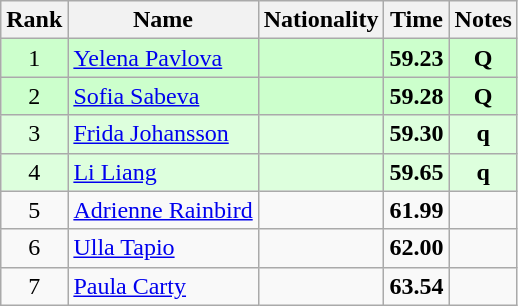<table class="wikitable sortable" style="text-align:center">
<tr>
<th>Rank</th>
<th>Name</th>
<th>Nationality</th>
<th>Time</th>
<th>Notes</th>
</tr>
<tr bgcolor=ccffcc>
<td>1</td>
<td align=left><a href='#'>Yelena Pavlova</a></td>
<td align=left></td>
<td><strong>59.23</strong></td>
<td><strong>Q</strong></td>
</tr>
<tr bgcolor=ccffcc>
<td>2</td>
<td align=left><a href='#'>Sofia Sabeva</a></td>
<td align=left></td>
<td><strong>59.28</strong></td>
<td><strong>Q</strong></td>
</tr>
<tr bgcolor=ddffdd>
<td>3</td>
<td align=left><a href='#'>Frida Johansson</a></td>
<td align=left></td>
<td><strong>59.30</strong></td>
<td><strong>q</strong></td>
</tr>
<tr bgcolor=ddffdd>
<td>4</td>
<td align=left><a href='#'>Li Liang</a></td>
<td align=left></td>
<td><strong>59.65</strong></td>
<td><strong>q</strong></td>
</tr>
<tr>
<td>5</td>
<td align=left><a href='#'>Adrienne Rainbird</a></td>
<td align=left></td>
<td><strong>61.99</strong></td>
<td></td>
</tr>
<tr>
<td>6</td>
<td align=left><a href='#'>Ulla Tapio</a></td>
<td align=left></td>
<td><strong>62.00</strong></td>
<td></td>
</tr>
<tr>
<td>7</td>
<td align=left><a href='#'>Paula Carty</a></td>
<td align=left></td>
<td><strong>63.54</strong></td>
<td></td>
</tr>
</table>
